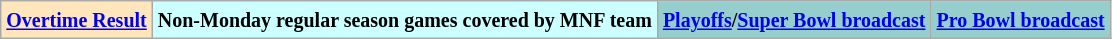<table class="wikitable">
<tr>
<td bgcolor="#FFE6BD"><small><strong><a href='#'>Overtime Result</a></strong></small></td>
<td bgcolor="#ccffff"><small><strong>Non-Monday regular season games covered by MNF team</strong></small></td>
<td bgcolor="#96cdcd"><small><strong><a href='#'>Playoffs</a>/<a href='#'>Super Bowl broadcast</a></strong></small></td>
<td bgcolor="#96cdcd"><small><strong><a href='#'>Pro Bowl broadcast</a></strong></small></td>
</tr>
</table>
